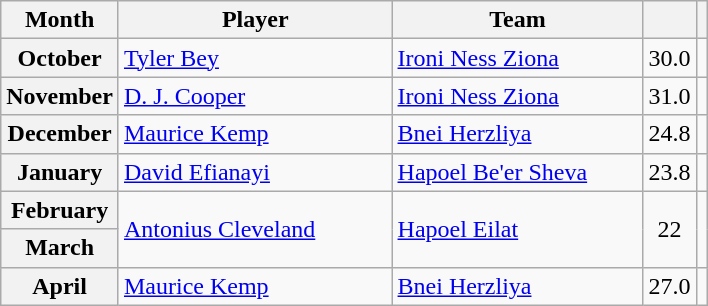<table class="wikitable" style="text-align: center;">
<tr>
<th>Month</th>
<th style="width:175px;">Player</th>
<th style="width:160px;">Team</th>
<th><a href='#'></a></th>
<th></th>
</tr>
<tr>
<th>October</th>
<td align=left> <a href='#'>Tyler Bey</a></td>
<td align=left><a href='#'>Ironi Ness Ziona</a></td>
<td>30.0</td>
<td></td>
</tr>
<tr>
<th>November</th>
<td align=left> <a href='#'>D. J. Cooper</a></td>
<td align=left><a href='#'>Ironi Ness Ziona</a></td>
<td>31.0</td>
<td></td>
</tr>
<tr>
<th>December</th>
<td align=left> <a href='#'>Maurice Kemp</a> </td>
<td align=left><a href='#'>Bnei Herzliya</a></td>
<td>24.8</td>
<td></td>
</tr>
<tr>
<th>January</th>
<td align=left> <a href='#'>David Efianayi</a></td>
<td align=left><a href='#'>Hapoel Be'er Sheva</a></td>
<td>23.8</td>
<td></td>
</tr>
<tr>
<th>February</th>
<td rowspan="2" align=left> <a href='#'>Antonius Cleveland</a></td>
<td rowspan="2" align=left><a href='#'>Hapoel Eilat</a></td>
<td rowspan="2">22</td>
<td rowspan="2"></td>
</tr>
<tr>
<th>March</th>
</tr>
<tr>
<th>April</th>
<td align=left> <a href='#'>Maurice Kemp</a> </td>
<td align=left><a href='#'>Bnei Herzliya</a></td>
<td>27.0</td>
<td></td>
</tr>
</table>
